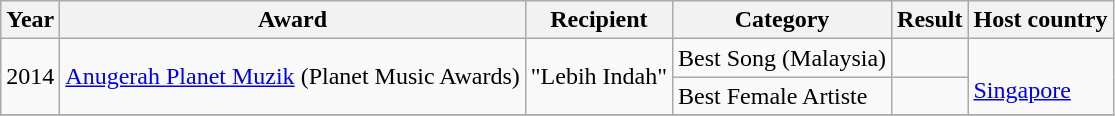<table class="wikitable">
<tr>
<th>Year</th>
<th>Award</th>
<th>Recipient</th>
<th>Category</th>
<th>Result</th>
<th>Host country</th>
</tr>
<tr>
<td rowspan="2">2014</td>
<td rowspan="2"><a href='#'>Anugerah Planet Muzik</a> (Planet Music Awards)</td>
<td rowspan="2">"Lebih Indah"</td>
<td rowspan="1">Best Song (Malaysia)</td>
<td></td>
<td rowspan="2"> <br> <a href='#'>Singapore</a></td>
</tr>
<tr>
<td rowspan="1">Best Female Artiste</td>
<td></td>
</tr>
<tr>
</tr>
</table>
